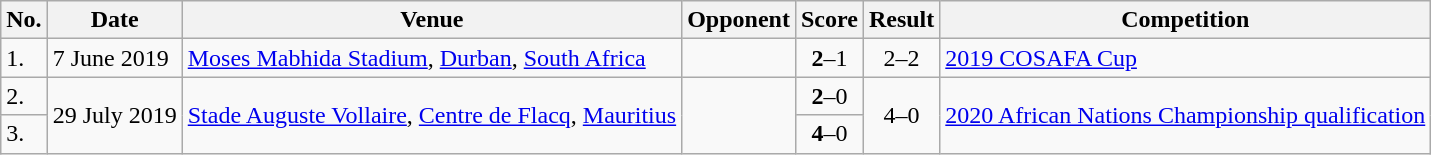<table class="wikitable" style="font-size:100%;">
<tr>
<th>No.</th>
<th>Date</th>
<th>Venue</th>
<th>Opponent</th>
<th>Score</th>
<th>Result</th>
<th>Competition</th>
</tr>
<tr>
<td>1.</td>
<td>7 June 2019</td>
<td><a href='#'>Moses Mabhida Stadium</a>, <a href='#'>Durban</a>, <a href='#'>South Africa</a></td>
<td></td>
<td align=center><strong>2</strong>–1</td>
<td align=center>2–2 </td>
<td><a href='#'>2019 COSAFA Cup</a></td>
</tr>
<tr>
<td>2.</td>
<td rowspan="2">29 July 2019</td>
<td rowspan="2"><a href='#'>Stade Auguste Vollaire</a>, <a href='#'>Centre de Flacq</a>, <a href='#'>Mauritius</a></td>
<td rowspan="2"></td>
<td align=center><strong>2</strong>–0</td>
<td rowspan="2" style="text-align:center">4–0</td>
<td rowspan="2"><a href='#'>2020 African Nations Championship qualification</a></td>
</tr>
<tr>
<td>3.</td>
<td align=center><strong>4</strong>–0</td>
</tr>
</table>
